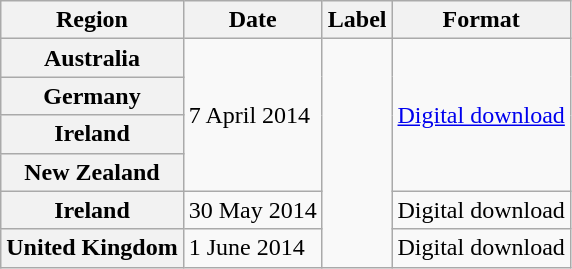<table class="wikitable sortable plainrowheaders">
<tr>
<th scope="col">Region</th>
<th scope="col">Date</th>
<th scope="col">Label</th>
<th scope="col">Format</th>
</tr>
<tr>
<th scope="row">Australia</th>
<td rowspan="4">7 April 2014</td>
<td rowspan="6"></td>
<td rowspan="4"><a href='#'>Digital download</a> </td>
</tr>
<tr>
<th scope="row">Germany</th>
</tr>
<tr>
<th scope="row">Ireland</th>
</tr>
<tr>
<th scope="row">New Zealand</th>
</tr>
<tr>
<th scope="row">Ireland</th>
<td>30 May 2014</td>
<td>Digital download </td>
</tr>
<tr>
<th scope="row">United Kingdom</th>
<td>1 June 2014</td>
<td>Digital download </td>
</tr>
</table>
